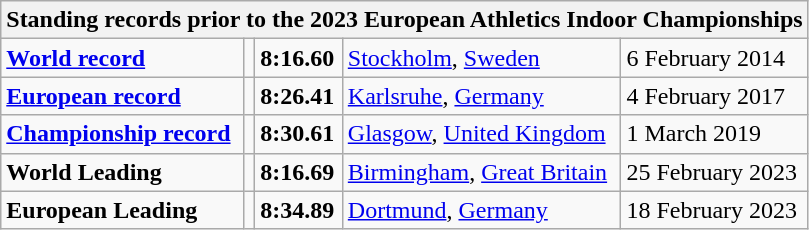<table class="wikitable">
<tr>
<th colspan="5">Standing records prior to the 2023 European Athletics Indoor Championships</th>
</tr>
<tr>
<td><strong><a href='#'>World record</a></strong></td>
<td></td>
<td><strong>8:16.60</strong></td>
<td><a href='#'>Stockholm</a>, <a href='#'>Sweden</a></td>
<td>6 February 2014</td>
</tr>
<tr>
<td><strong><a href='#'>European record</a></strong></td>
<td></td>
<td><strong>8:26.41</strong></td>
<td><a href='#'>Karlsruhe</a>, <a href='#'>Germany</a></td>
<td>4 February 2017</td>
</tr>
<tr>
<td><strong><a href='#'>Championship record</a></strong></td>
<td></td>
<td><strong>8:30.61</strong></td>
<td><a href='#'>Glasgow</a>, <a href='#'>United Kingdom</a></td>
<td>1 March 2019</td>
</tr>
<tr>
<td><strong>World Leading</strong></td>
<td></td>
<td><strong>8:16.69</strong></td>
<td><a href='#'>Birmingham</a>, <a href='#'>Great Britain</a></td>
<td>25 February 2023</td>
</tr>
<tr>
<td><strong>European Leading</strong></td>
<td></td>
<td><strong>8:34.89</strong></td>
<td><a href='#'>Dortmund</a>, <a href='#'>Germany</a></td>
<td>18 February 2023</td>
</tr>
</table>
